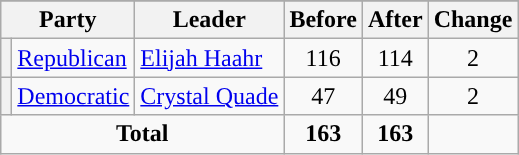<table class="wikitable" style="text-align:center;">
<tr>
</tr>
<tr>
<th colspan=2>Party</th>
<th>Leader</th>
<th>Before</th>
<th>After</th>
<th>Change</th>
</tr>
<tr>
<th style="background-color:"></th>
<td style="text-align:left;"><a href='#'>Republican</a></td>
<td style="text-align:left;"><a href='#'>Elijah Haahr</a></td>
<td>116</td>
<td>114</td>
<td> 2</td>
</tr>
<tr>
<th style="background-color:"></th>
<td style="text-align:left;"><a href='#'>Democratic</a></td>
<td style="text-align:left;"><a href='#'>Crystal Quade</a></td>
<td>47</td>
<td>49</td>
<td> 2</td>
</tr>
<tr>
<td colspan=3><strong>Total</strong></td>
<td><strong>163</strong></td>
<td><strong>163</strong></td>
<td></td>
</tr>
</table>
